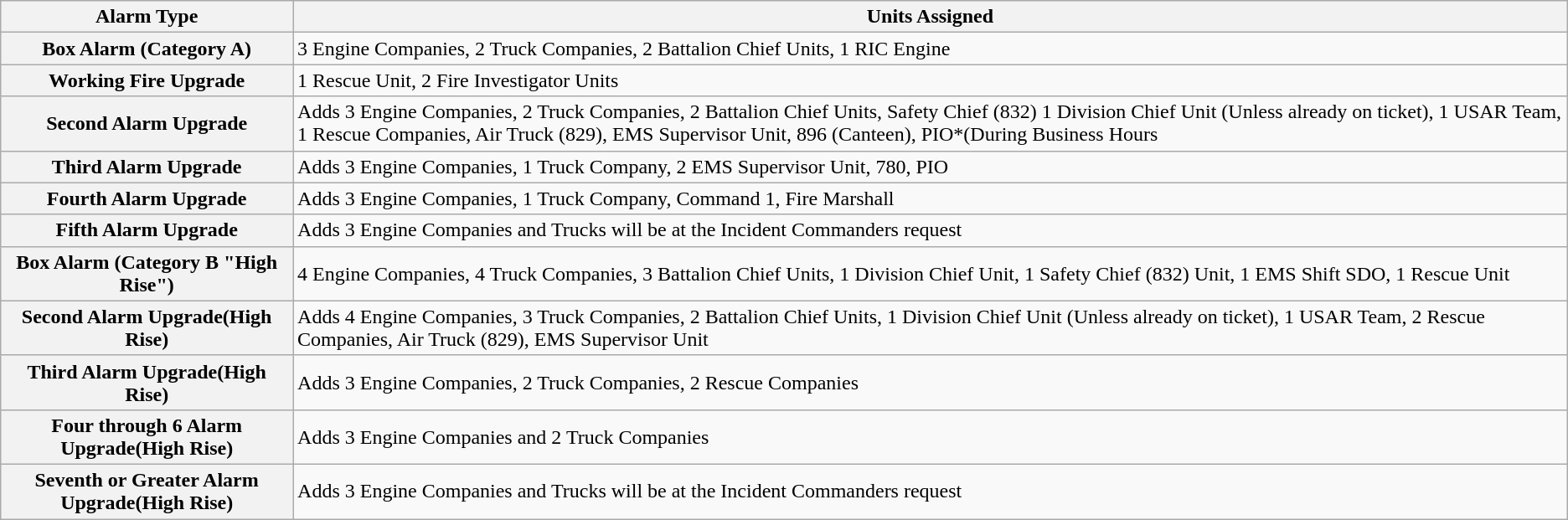<table class="wikitable">
<tr>
<th>Alarm Type</th>
<th>Units Assigned</th>
</tr>
<tr>
<th>Box Alarm (Category A)</th>
<td>3 Engine Companies, 2 Truck Companies, 2 Battalion Chief Units, 1 RIC Engine</td>
</tr>
<tr>
<th>Working Fire Upgrade</th>
<td>1 Rescue Unit, 2 Fire Investigator Units</td>
</tr>
<tr>
<th>Second Alarm Upgrade</th>
<td>Adds 3 Engine Companies, 2 Truck Companies, 2 Battalion Chief Units, Safety Chief (832) 1 Division Chief Unit (Unless already on ticket), 1 USAR Team, 1 Rescue Companies, Air Truck (829), EMS Supervisor Unit, 896 (Canteen), PIO*(During Business Hours</td>
</tr>
<tr>
<th>Third Alarm Upgrade</th>
<td>Adds 3 Engine Companies, 1 Truck Company, 2 EMS Supervisor Unit, 780, PIO</td>
</tr>
<tr>
<th>Fourth Alarm Upgrade</th>
<td>Adds 3 Engine Companies, 1 Truck Company, Command 1, Fire Marshall</td>
</tr>
<tr>
<th>Fifth Alarm Upgrade</th>
<td>Adds 3 Engine Companies and Trucks will be at the Incident Commanders request</td>
</tr>
<tr>
<th>Box Alarm (Category B "High Rise")</th>
<td>4 Engine Companies, 4 Truck Companies, 3 Battalion Chief Units, 1 Division Chief Unit, 1 Safety Chief (832) Unit, 1 EMS Shift SDO, 1 Rescue Unit</td>
</tr>
<tr>
<th>Second Alarm Upgrade(High Rise)</th>
<td>Adds 4 Engine Companies, 3 Truck Companies, 2 Battalion Chief Units, 1 Division Chief Unit (Unless already on ticket), 1 USAR Team,  2 Rescue Companies, Air Truck (829), EMS Supervisor Unit</td>
</tr>
<tr>
<th>Third Alarm Upgrade(High Rise)</th>
<td>Adds 3 Engine Companies, 2 Truck Companies, 2 Rescue Companies</td>
</tr>
<tr>
<th>Four through 6 Alarm Upgrade(High Rise)</th>
<td>Adds 3 Engine Companies and 2 Truck Companies</td>
</tr>
<tr>
<th>Seventh or Greater Alarm Upgrade(High Rise)</th>
<td>Adds 3 Engine Companies and Trucks will be at the Incident Commanders request</td>
</tr>
</table>
